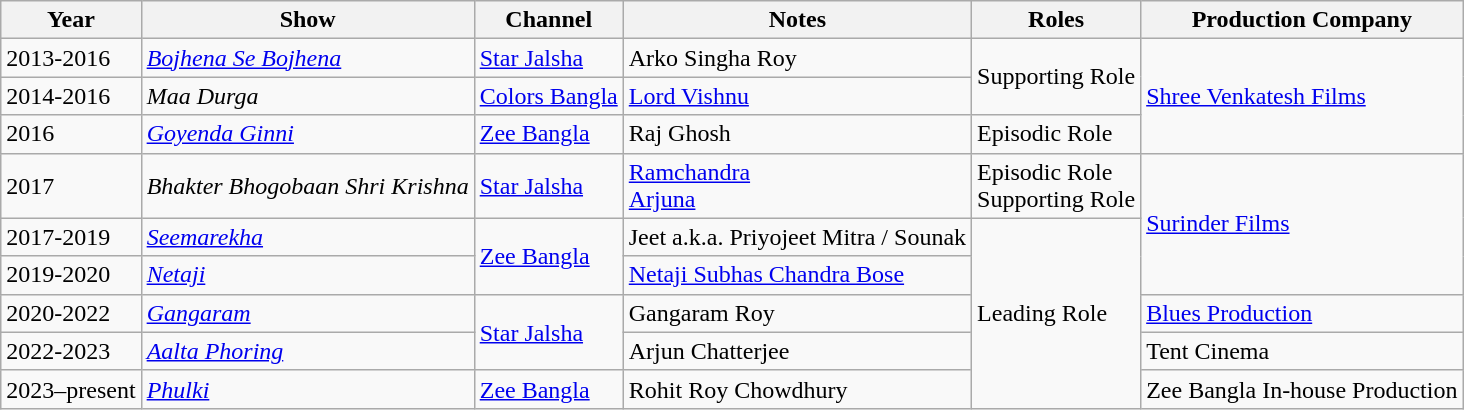<table class="wikitable">
<tr>
<th>Year</th>
<th>Show</th>
<th>Channel</th>
<th>Notes</th>
<th>Roles</th>
<th>Production Company</th>
</tr>
<tr>
<td>2013-2016</td>
<td><em><a href='#'>Bojhena Se Bojhena</a></em></td>
<td><a href='#'>Star Jalsha</a></td>
<td>Arko Singha Roy</td>
<td rowspan="2">Supporting Role</td>
<td rowspan="3"><a href='#'>Shree Venkatesh Films</a></td>
</tr>
<tr>
<td>2014-2016</td>
<td><em>Maa Durga</em></td>
<td><a href='#'>Colors Bangla</a></td>
<td><a href='#'>Lord Vishnu</a></td>
</tr>
<tr>
<td>2016</td>
<td><em><a href='#'>Goyenda Ginni</a></em></td>
<td><a href='#'>Zee Bangla</a></td>
<td>Raj Ghosh</td>
<td>Episodic Role</td>
</tr>
<tr>
<td>2017</td>
<td><em>Bhakter Bhogobaan Shri Krishna</em></td>
<td><a href='#'>Star Jalsha</a></td>
<td><a href='#'>Ramchandra</a><br><a href='#'>Arjuna</a></td>
<td>Episodic Role<br>Supporting Role</td>
<td rowspan="3"><a href='#'>Surinder Films</a></td>
</tr>
<tr>
<td>2017-2019</td>
<td><em><a href='#'>Seemarekha</a></em></td>
<td rowspan="2"><a href='#'>Zee Bangla</a></td>
<td>Jeet a.k.a. Priyojeet Mitra / Sounak</td>
<td rowspan="5">Leading Role</td>
</tr>
<tr>
<td>2019-2020</td>
<td><em><a href='#'>Netaji</a></em></td>
<td><a href='#'>Netaji Subhas Chandra Bose</a></td>
</tr>
<tr>
<td>2020-2022</td>
<td><em><a href='#'>Gangaram</a></em></td>
<td rowspan="2"><a href='#'>Star Jalsha</a></td>
<td>Gangaram Roy</td>
<td><a href='#'>Blues Production</a></td>
</tr>
<tr>
<td>2022-2023</td>
<td><em><a href='#'>Aalta Phoring</a></em></td>
<td>Arjun Chatterjee</td>
<td>Tent Cinema</td>
</tr>
<tr>
<td>2023–present</td>
<td><em><a href='#'>Phulki</a></em></td>
<td><a href='#'>Zee Bangla</a></td>
<td>Rohit Roy Chowdhury</td>
<td>Zee Bangla In-house Production</td>
</tr>
</table>
